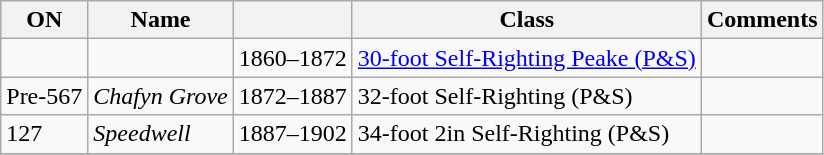<table class="wikitable">
<tr>
<th>ON</th>
<th>Name</th>
<th></th>
<th>Class</th>
<th>Comments</th>
</tr>
<tr>
<td></td>
<td></td>
<td>1860–1872</td>
<td><a href='#'>30-foot Self-Righting Peake (P&S)</a></td>
<td></td>
</tr>
<tr>
<td>Pre-567</td>
<td><em>Chafyn Grove</em></td>
<td>1872–1887</td>
<td>32-foot Self-Righting (P&S)</td>
<td></td>
</tr>
<tr>
<td>127</td>
<td><em>Speedwell</em></td>
<td>1887–1902</td>
<td>34-foot 2in Self-Righting (P&S)</td>
<td></td>
</tr>
<tr>
</tr>
</table>
